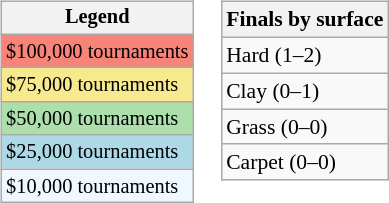<table>
<tr valign=top>
<td><br><table class=wikitable style="font-size:85%">
<tr>
<th>Legend</th>
</tr>
<tr style="background:#f88379;">
<td>$100,000 tournaments</td>
</tr>
<tr style="background:#f7e98e;">
<td>$75,000 tournaments</td>
</tr>
<tr style="background:#addfad;">
<td>$50,000 tournaments</td>
</tr>
<tr style="background:lightblue;">
<td>$25,000 tournaments</td>
</tr>
<tr style="background:#f0f8ff;">
<td>$10,000 tournaments</td>
</tr>
</table>
</td>
<td><br><table class=wikitable style="font-size:90%">
<tr>
<th>Finals by surface</th>
</tr>
<tr>
<td>Hard (1–2)</td>
</tr>
<tr>
<td>Clay (0–1)</td>
</tr>
<tr>
<td>Grass (0–0)</td>
</tr>
<tr>
<td>Carpet (0–0)</td>
</tr>
</table>
</td>
</tr>
</table>
